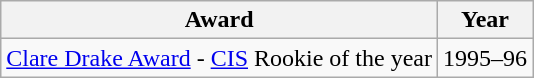<table class="wikitable">
<tr>
<th>Award</th>
<th>Year</th>
</tr>
<tr>
<td><a href='#'>Clare Drake Award</a> - <a href='#'>CIS</a> Rookie of the year </td>
<td>1995–96</td>
</tr>
</table>
